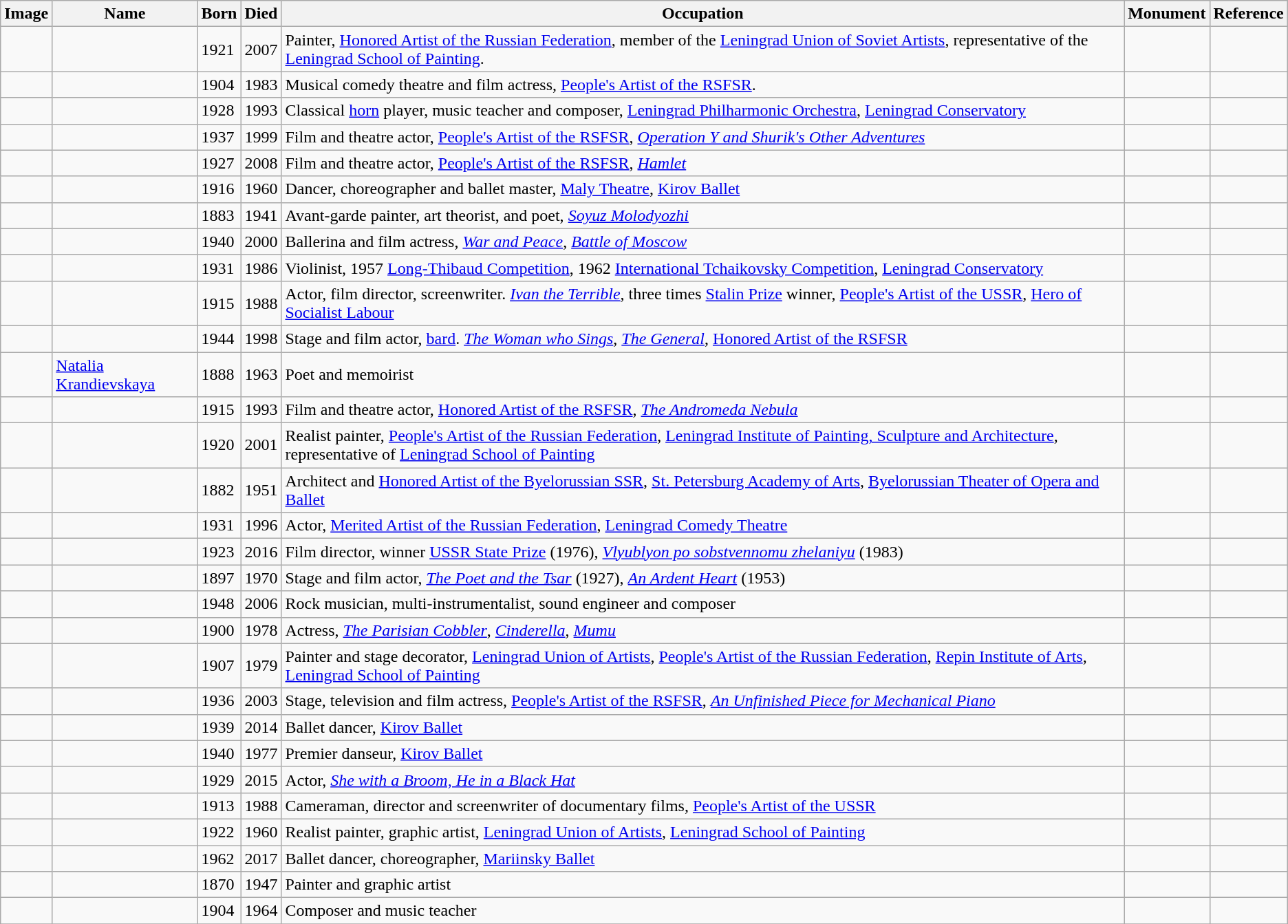<table class="wikitable sortable">
<tr>
<th class=unsortable>Image<br></th>
<th>Name<br></th>
<th>Born<br></th>
<th>Died<br></th>
<th class=unsortable>Occupation<br></th>
<th class=unsortable>Monument<br></th>
<th class=unsortable>Reference</th>
</tr>
<tr>
<td></td>
<td></td>
<td>1921</td>
<td>2007</td>
<td>Painter, <a href='#'>Honored Artist of the Russian Federation</a>, member of the <a href='#'>Leningrad Union of Soviet Artists</a>, representative of the <a href='#'>Leningrad School of Painting</a>.</td>
<td></td>
<td></td>
</tr>
<tr>
<td></td>
<td></td>
<td>1904</td>
<td>1983</td>
<td>Musical comedy theatre and film actress, <a href='#'>People's Artist of the RSFSR</a>.</td>
<td></td>
<td></td>
</tr>
<tr>
<td></td>
<td></td>
<td>1928</td>
<td>1993</td>
<td>Classical <a href='#'>horn</a> player, music teacher and composer, <a href='#'>Leningrad Philharmonic Orchestra</a>, <a href='#'>Leningrad Conservatory</a></td>
<td></td>
<td></td>
</tr>
<tr>
<td></td>
<td></td>
<td>1937</td>
<td>1999</td>
<td>Film and theatre actor, <a href='#'>People's Artist of the RSFSR</a>, <em><a href='#'>Operation Y and Shurik's Other Adventures</a></em></td>
<td></td>
<td></td>
</tr>
<tr>
<td></td>
<td></td>
<td>1927</td>
<td>2008</td>
<td>Film and theatre actor, <a href='#'>People's Artist of the RSFSR</a>, <em><a href='#'>Hamlet</a></em></td>
<td></td>
<td></td>
</tr>
<tr>
<td></td>
<td></td>
<td>1916</td>
<td>1960</td>
<td>Dancer, choreographer and ballet master, <a href='#'>Maly Theatre</a>, <a href='#'>Kirov Ballet</a></td>
<td></td>
<td></td>
</tr>
<tr>
<td></td>
<td></td>
<td>1883</td>
<td>1941</td>
<td>Avant-garde painter, art theorist, and poet, <em><a href='#'>Soyuz Molodyozhi</a></em></td>
<td></td>
<td></td>
</tr>
<tr>
<td></td>
<td></td>
<td>1940</td>
<td>2000</td>
<td>Ballerina and film actress, <em><a href='#'>War and Peace</a></em>, <em><a href='#'>Battle of Moscow</a></em></td>
<td></td>
<td></td>
</tr>
<tr>
<td></td>
<td></td>
<td>1931</td>
<td>1986</td>
<td>Violinist, 1957 <a href='#'>Long-Thibaud Competition</a>, 1962 <a href='#'>International Tchaikovsky Competition</a>, <a href='#'>Leningrad Conservatory</a></td>
<td></td>
<td></td>
</tr>
<tr>
<td></td>
<td></td>
<td>1915</td>
<td>1988</td>
<td>Actor, film director, screenwriter. <em><a href='#'>Ivan the Terrible</a></em>, three times <a href='#'>Stalin Prize</a> winner, <a href='#'>People's Artist of the USSR</a>, <a href='#'>Hero of Socialist Labour</a></td>
<td></td>
<td></td>
</tr>
<tr>
<td></td>
<td></td>
<td>1944</td>
<td>1998</td>
<td>Stage and film actor, <a href='#'>bard</a>. <em><a href='#'>The Woman who Sings</a></em>, <em><a href='#'>The General</a></em>, <a href='#'>Honored Artist of the RSFSR</a></td>
<td></td>
<td></td>
</tr>
<tr>
<td></td>
<td><a href='#'>Natalia Krandievskaya</a></td>
<td>1888</td>
<td>1963</td>
<td>Poet and memoirist</td>
<td></td>
<td></td>
</tr>
<tr>
<td></td>
<td></td>
<td>1915</td>
<td>1993</td>
<td>Film and theatre actor, <a href='#'>Honored Artist of the RSFSR</a>, <em><a href='#'>The Andromeda Nebula</a></em></td>
<td></td>
<td></td>
</tr>
<tr>
<td></td>
<td></td>
<td>1920</td>
<td>2001</td>
<td>Realist painter, <a href='#'>People's Artist of the Russian Federation</a>, <a href='#'>Leningrad Institute of Painting, Sculpture and Architecture</a>, representative of <a href='#'>Leningrad School of Painting</a></td>
<td></td>
<td></td>
</tr>
<tr>
<td></td>
<td></td>
<td>1882</td>
<td>1951</td>
<td>Architect and <a href='#'>Honored Artist of the Byelorussian SSR</a>, <a href='#'>St. Petersburg Academy of Arts</a>, <a href='#'>Byelorussian Theater of Opera and Ballet</a></td>
<td></td>
<td></td>
</tr>
<tr>
<td></td>
<td></td>
<td>1931</td>
<td>1996</td>
<td>Actor, <a href='#'>Merited Artist of the Russian Federation</a>, <a href='#'>Leningrad Comedy Theatre</a></td>
<td></td>
<td></td>
</tr>
<tr>
<td></td>
<td></td>
<td>1923</td>
<td>2016</td>
<td>Film director, winner <a href='#'>USSR State Prize</a> (1976), <em><a href='#'>Vlyublyon po sobstvennomu zhelaniyu</a></em> (1983)</td>
<td></td>
<td></td>
</tr>
<tr>
<td></td>
<td></td>
<td>1897</td>
<td>1970</td>
<td>Stage and film actor, <em><a href='#'>The Poet and the Tsar</a></em> (1927), <em><a href='#'>An Ardent Heart</a></em> (1953)</td>
<td></td>
<td></td>
</tr>
<tr>
<td></td>
<td></td>
<td>1948</td>
<td>2006</td>
<td>Rock musician, multi-instrumentalist, sound engineer and composer</td>
<td></td>
<td></td>
</tr>
<tr>
<td></td>
<td></td>
<td>1900</td>
<td>1978</td>
<td>Actress, <em><a href='#'>The Parisian Cobbler</a></em>, <em><a href='#'>Cinderella</a></em>, <em><a href='#'>Mumu</a></em></td>
<td></td>
<td></td>
</tr>
<tr>
<td></td>
<td></td>
<td>1907</td>
<td>1979</td>
<td>Painter and stage decorator, <a href='#'>Leningrad Union of Artists</a>, <a href='#'>People's Artist of the Russian Federation</a>, <a href='#'>Repin Institute of Arts</a>, <a href='#'>Leningrad School of Painting</a></td>
<td></td>
<td></td>
</tr>
<tr>
<td></td>
<td></td>
<td>1936</td>
<td>2003</td>
<td>Stage, television and film actress, <a href='#'>People's Artist of the RSFSR</a>, <em><a href='#'>An Unfinished Piece for Mechanical Piano</a></em></td>
<td></td>
<td></td>
</tr>
<tr>
<td></td>
<td></td>
<td>1939</td>
<td>2014</td>
<td>Ballet dancer, <a href='#'>Kirov Ballet</a></td>
<td></td>
<td></td>
</tr>
<tr>
<td></td>
<td></td>
<td>1940</td>
<td>1977</td>
<td>Premier danseur, <a href='#'>Kirov Ballet</a></td>
<td></td>
<td></td>
</tr>
<tr>
<td></td>
<td></td>
<td>1929</td>
<td>2015</td>
<td>Actor, <em><a href='#'>She with a Broom, He in a Black Hat</a></em></td>
<td></td>
<td></td>
</tr>
<tr>
<td></td>
<td></td>
<td>1913</td>
<td>1988</td>
<td>Cameraman, director and screenwriter of documentary films, <a href='#'>People's Artist of the USSR</a></td>
<td></td>
<td></td>
</tr>
<tr>
<td></td>
<td></td>
<td>1922</td>
<td>1960</td>
<td>Realist painter, graphic artist, <a href='#'>Leningrad Union of Artists</a>, <a href='#'>Leningrad School of Painting</a></td>
<td></td>
<td></td>
</tr>
<tr>
<td></td>
<td></td>
<td>1962</td>
<td>2017</td>
<td>Ballet dancer, choreographer, <a href='#'>Mariinsky Ballet</a></td>
<td></td>
<td></td>
</tr>
<tr>
<td></td>
<td></td>
<td>1870</td>
<td>1947</td>
<td>Painter and graphic artist</td>
<td></td>
<td></td>
</tr>
<tr>
<td></td>
<td></td>
<td>1904</td>
<td>1964</td>
<td>Composer and music teacher</td>
<td></td>
<td></td>
</tr>
<tr>
</tr>
</table>
